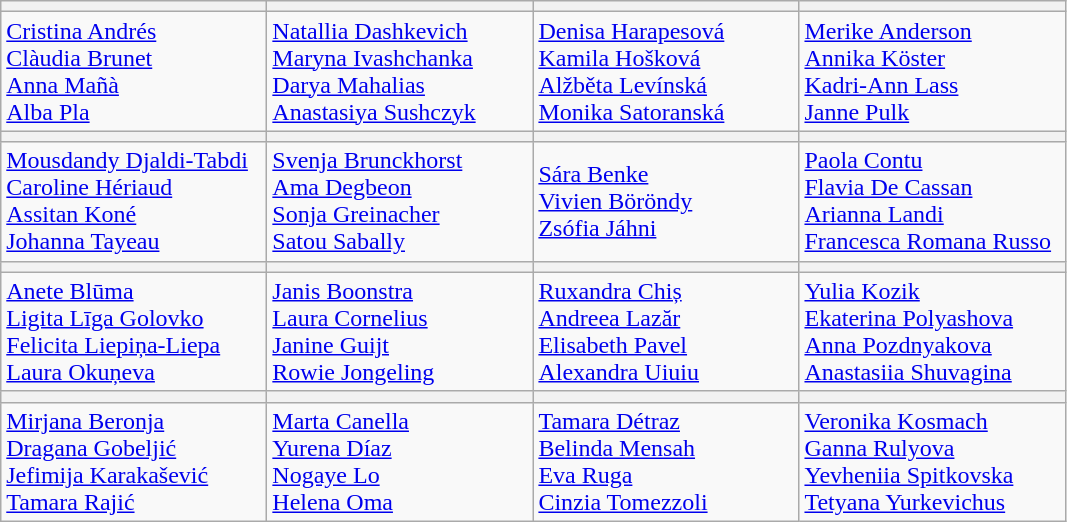<table class=wikitable>
<tr>
<th width=170></th>
<th width=170></th>
<th width=170></th>
<th width=170></th>
</tr>
<tr>
<td><a href='#'>Cristina Andrés</a><br><a href='#'>Clàudia Brunet</a><br><a href='#'>Anna Mañà</a><br><a href='#'>Alba Pla</a></td>
<td><a href='#'>Natallia Dashkevich</a><br><a href='#'>Maryna Ivashchanka</a><br><a href='#'>Darya Mahalias</a><br><a href='#'>Anastasiya Sushczyk</a></td>
<td><a href='#'>Denisa Harapesová</a><br><a href='#'>Kamila Hošková</a><br><a href='#'>Alžběta Levínská</a><br><a href='#'>Monika Satoranská</a></td>
<td><a href='#'>Merike Anderson</a><br><a href='#'>Annika Köster</a><br><a href='#'>Kadri-Ann Lass</a><br><a href='#'>Janne Pulk</a></td>
</tr>
<tr>
<th></th>
<th></th>
<th></th>
<th></th>
</tr>
<tr>
<td><a href='#'>Mousdandy Djaldi-Tabdi</a><br><a href='#'>Caroline Hériaud</a><br><a href='#'>Assitan Koné</a><br><a href='#'>Johanna Tayeau</a></td>
<td><a href='#'>Svenja Brunckhorst</a><br><a href='#'>Ama Degbeon</a><br><a href='#'>Sonja Greinacher</a><br><a href='#'>Satou Sabally</a></td>
<td><a href='#'>Sára Benke</a><br><a href='#'>Vivien Böröndy</a><br><a href='#'>Zsófia Jáhni</a><br></td>
<td><a href='#'>Paola Contu</a><br><a href='#'>Flavia De Cassan</a><br><a href='#'>Arianna Landi</a><br><a href='#'>Francesca Romana Russo</a></td>
</tr>
<tr>
<th></th>
<th></th>
<th></th>
<th></th>
</tr>
<tr>
<td><a href='#'>Anete Blūma</a><br><a href='#'>Ligita Līga Golovko</a><br><a href='#'>Felicita Liepiņa-Liepa</a><br><a href='#'>Laura Okuņeva</a></td>
<td><a href='#'>Janis Boonstra</a><br><a href='#'>Laura Cornelius</a><br><a href='#'>Janine Guijt</a><br><a href='#'>Rowie Jongeling</a></td>
<td><a href='#'>Ruxandra Chiș</a><br><a href='#'>Andreea Lazăr</a><br><a href='#'>Elisabeth Pavel</a><br><a href='#'>Alexandra Uiuiu</a></td>
<td><a href='#'>Yulia Kozik</a><br><a href='#'>Ekaterina Polyashova</a><br><a href='#'>Anna Pozdnyakova</a><br><a href='#'>Anastasiia Shuvagina</a></td>
</tr>
<tr>
<th></th>
<th></th>
<th></th>
<th></th>
</tr>
<tr>
<td><a href='#'>Mirjana Beronja</a><br><a href='#'>Dragana Gobeljić</a><br><a href='#'>Jefimija Karakašević</a><br><a href='#'>Tamara Rajić</a></td>
<td><a href='#'>Marta Canella</a><br><a href='#'>Yurena Díaz</a><br><a href='#'>Nogaye Lo</a><br><a href='#'>Helena Oma</a></td>
<td><a href='#'>Tamara Détraz</a><br><a href='#'>Belinda Mensah</a><br><a href='#'>Eva Ruga</a><br><a href='#'>Cinzia Tomezzoli</a></td>
<td><a href='#'>Veronika Kosmach</a><br><a href='#'>Ganna Rulyova</a><br><a href='#'>Yevheniia Spitkovska</a><br><a href='#'>Tetyana Yurkevichus</a></td>
</tr>
</table>
